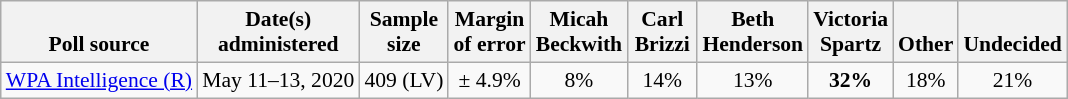<table class="wikitable" style="font-size:90%;text-align:center;">
<tr valign=bottom>
<th>Poll source</th>
<th>Date(s)<br>administered</th>
<th>Sample<br>size</th>
<th>Margin<br>of error</th>
<th style="width:40px;">Micah<br>Beckwith</th>
<th style="width:40px;">Carl<br>Brizzi</th>
<th style="width:40px;">Beth<br>Henderson</th>
<th style="width:40px;">Victoria<br>Spartz</th>
<th>Other</th>
<th>Undecided</th>
</tr>
<tr>
<td style="text-align:left;"><a href='#'>WPA Intelligence (R)</a></td>
<td>May 11–13, 2020</td>
<td>409 (LV)</td>
<td>± 4.9%</td>
<td>8%</td>
<td>14%</td>
<td>13%</td>
<td><strong>32%</strong></td>
<td>18%</td>
<td>21%</td>
</tr>
</table>
